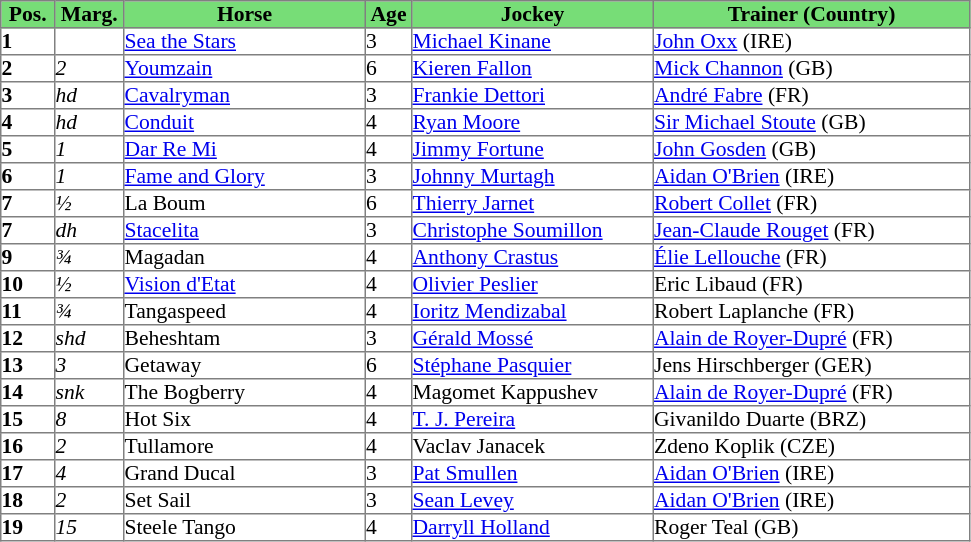<table class = "sortable" | border="1" cellpadding="0" style="border-collapse: collapse; font-size:90%">
<tr style="background:#7d7; text-align:center;">
<th style="width:35px;"><strong>Pos.</strong></th>
<th style="width:45px;"><strong>Marg.</strong></th>
<th style="width:160px;"><strong>Horse</strong></th>
<th style="width:30px;"><strong>Age</strong></th>
<th style="width:160px;"><strong>Jockey</strong></th>
<th style="width:210px;"><strong>Trainer (Country)</strong></th>
</tr>
<tr>
<td><strong>1</strong></td>
<td></td>
<td><a href='#'>Sea the Stars</a></td>
<td>3</td>
<td><a href='#'>Michael Kinane</a></td>
<td><a href='#'>John Oxx</a> (IRE)</td>
</tr>
<tr>
<td><strong>2</strong></td>
<td><em>2</em></td>
<td><a href='#'>Youmzain</a></td>
<td>6</td>
<td><a href='#'>Kieren Fallon</a></td>
<td><a href='#'>Mick Channon</a> (GB)</td>
</tr>
<tr>
<td><strong>3</strong></td>
<td><em>hd</em></td>
<td><a href='#'>Cavalryman</a></td>
<td>3</td>
<td><a href='#'>Frankie Dettori</a></td>
<td><a href='#'>André Fabre</a> (FR)</td>
</tr>
<tr>
<td><strong>4</strong></td>
<td><em>hd</em></td>
<td><a href='#'>Conduit</a></td>
<td>4</td>
<td><a href='#'>Ryan Moore</a></td>
<td><a href='#'>Sir Michael Stoute</a> (GB)</td>
</tr>
<tr>
<td><strong>5</strong></td>
<td><em>1</em></td>
<td><a href='#'>Dar Re Mi</a></td>
<td>4</td>
<td><a href='#'>Jimmy Fortune</a></td>
<td><a href='#'>John Gosden</a> (GB)</td>
</tr>
<tr>
<td><strong>6</strong></td>
<td><em>1</em></td>
<td><a href='#'>Fame and Glory</a></td>
<td>3</td>
<td><a href='#'>Johnny Murtagh</a></td>
<td><a href='#'>Aidan O'Brien</a> (IRE)</td>
</tr>
<tr>
<td><strong>7</strong></td>
<td><em>½</em></td>
<td>La Boum</td>
<td>6</td>
<td><a href='#'>Thierry Jarnet</a></td>
<td><a href='#'>Robert Collet</a> (FR)</td>
</tr>
<tr>
<td><strong>7</strong></td>
<td><em>dh</em></td>
<td><a href='#'>Stacelita</a></td>
<td>3</td>
<td><a href='#'>Christophe Soumillon</a></td>
<td><a href='#'>Jean-Claude Rouget</a> (FR)</td>
</tr>
<tr>
<td><strong>9</strong></td>
<td><em>¾</em></td>
<td>Magadan</td>
<td>4</td>
<td><a href='#'>Anthony Crastus</a></td>
<td><a href='#'>Élie Lellouche</a> (FR)</td>
</tr>
<tr>
<td><strong>10</strong></td>
<td><em>½</em></td>
<td><a href='#'>Vision d'Etat</a></td>
<td>4</td>
<td><a href='#'>Olivier Peslier</a></td>
<td>Eric Libaud (FR)</td>
</tr>
<tr>
<td><strong>11</strong></td>
<td><em>¾</em></td>
<td>Tangaspeed</td>
<td>4</td>
<td><a href='#'>Ioritz Mendizabal</a></td>
<td>Robert Laplanche (FR)</td>
</tr>
<tr>
<td><strong>12</strong></td>
<td><em>shd</em></td>
<td>Beheshtam</td>
<td>3</td>
<td><a href='#'>Gérald Mossé</a></td>
<td><a href='#'>Alain de Royer-Dupré</a> (FR)</td>
</tr>
<tr>
<td><strong>13</strong></td>
<td><em>3</em></td>
<td>Getaway</td>
<td>6</td>
<td><a href='#'>Stéphane Pasquier</a></td>
<td>Jens Hirschberger (GER)</td>
</tr>
<tr>
<td><strong>14</strong></td>
<td><em>snk</em></td>
<td>The Bogberry</td>
<td>4</td>
<td>Magomet Kappushev</td>
<td><a href='#'>Alain de Royer-Dupré</a> (FR)</td>
</tr>
<tr>
<td><strong>15</strong></td>
<td><em>8</em></td>
<td>Hot Six</td>
<td>4</td>
<td><a href='#'>T. J. Pereira</a></td>
<td>Givanildo Duarte (BRZ)</td>
</tr>
<tr>
<td><strong>16</strong></td>
<td><em>2</em></td>
<td>Tullamore</td>
<td>4</td>
<td>Vaclav Janacek</td>
<td>Zdeno Koplik (CZE)</td>
</tr>
<tr>
<td><strong>17</strong></td>
<td><em>4</em></td>
<td>Grand Ducal</td>
<td>3</td>
<td><a href='#'>Pat Smullen</a></td>
<td><a href='#'>Aidan O'Brien</a> (IRE)</td>
</tr>
<tr>
<td><strong>18</strong></td>
<td><em>2</em></td>
<td>Set Sail</td>
<td>3</td>
<td><a href='#'>Sean Levey</a></td>
<td><a href='#'>Aidan O'Brien</a> (IRE)</td>
</tr>
<tr>
<td><strong>19</strong></td>
<td><em>15</em></td>
<td>Steele Tango</td>
<td>4</td>
<td><a href='#'>Darryll Holland</a></td>
<td>Roger Teal (GB)</td>
</tr>
</table>
